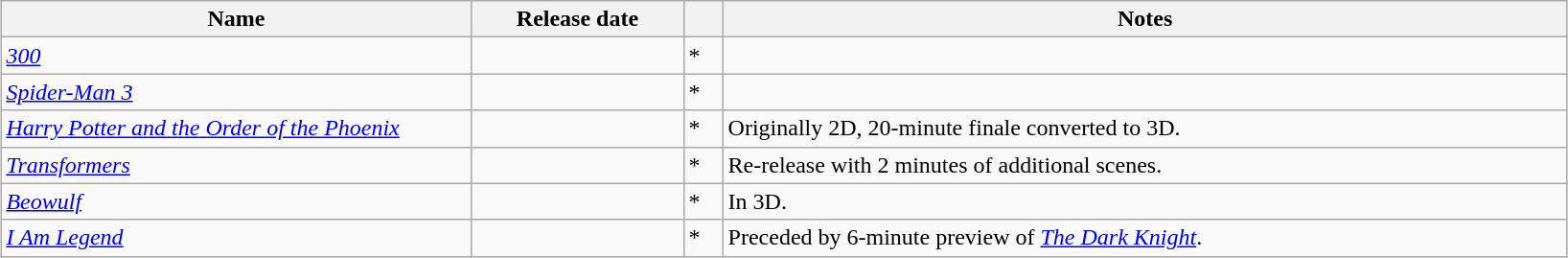<table class="wikitable sortable collapsible" style="margin:auto;">
<tr>
<th scope="col" style="width:320px;">Name</th>
<th scope="col" style="width:140px;">Release date</th>
<th scope="col" class="unsortable" style="width:20px;"></th>
<th scope="col" class="unsortable" style="width:580px;">Notes</th>
</tr>
<tr>
<td><em><a href='#'>300</a></em></td>
<td align=center></td>
<td>*</td>
<td></td>
</tr>
<tr>
<td><em><a href='#'>Spider-Man 3</a></em></td>
<td align=center></td>
<td>*</td>
<td></td>
</tr>
<tr>
<td><em><a href='#'>Harry Potter and the Order of the Phoenix</a></em></td>
<td align=center></td>
<td>*</td>
<td>Originally 2D, 20-minute finale converted to 3D.</td>
</tr>
<tr>
<td><em><a href='#'>Transformers</a></em></td>
<td align=center></td>
<td>*</td>
<td>Re-release with 2 minutes of additional scenes.</td>
</tr>
<tr>
<td><em><a href='#'>Beowulf</a></em></td>
<td align=center></td>
<td>*</td>
<td>In 3D.</td>
</tr>
<tr>
<td><em><a href='#'>I Am Legend</a></em></td>
<td align=center></td>
<td>*</td>
<td>Preceded by 6-minute preview of <em><a href='#'>The Dark Knight</a></em>.</td>
</tr>
</table>
